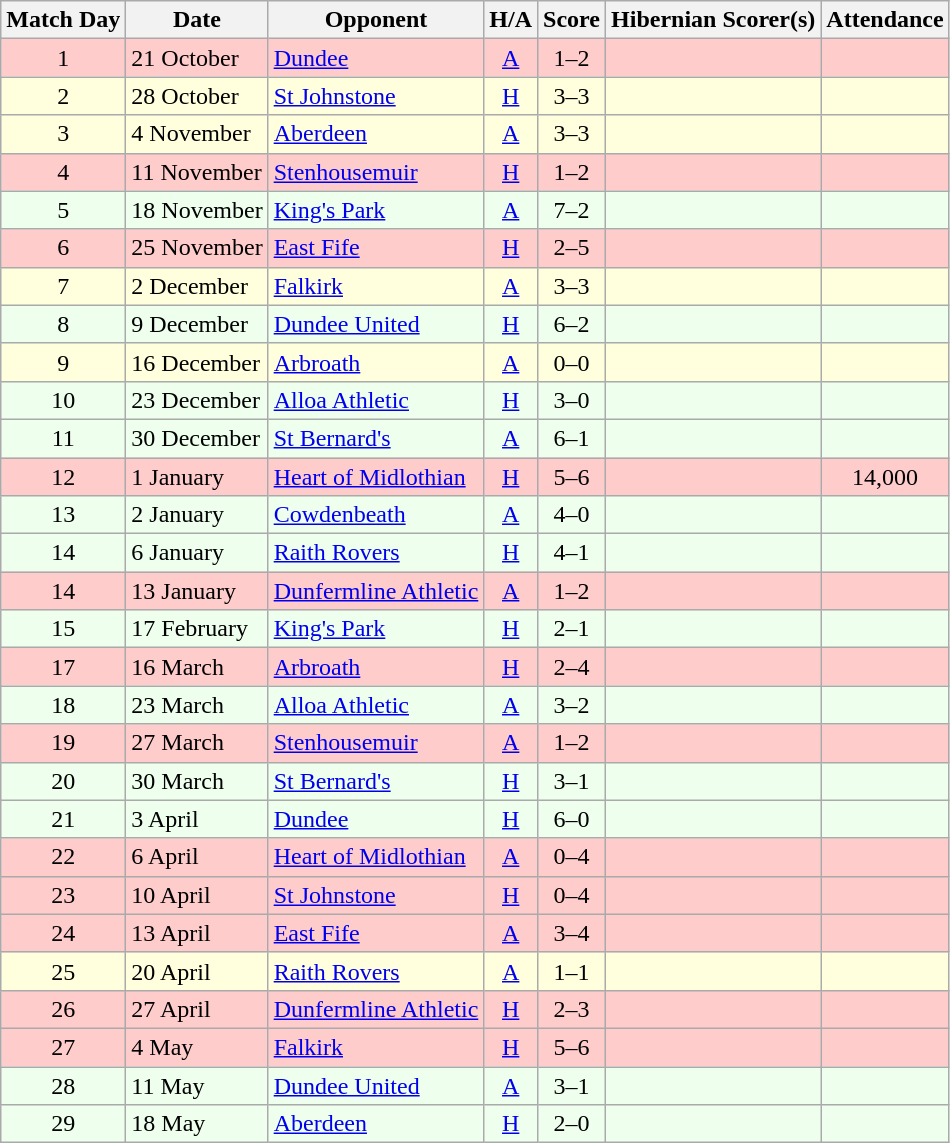<table class="wikitable" style="text-align:center">
<tr>
<th>Match Day</th>
<th>Date</th>
<th>Opponent</th>
<th>H/A</th>
<th>Score</th>
<th>Hibernian Scorer(s)</th>
<th>Attendance</th>
</tr>
<tr bgcolor=#FFCCCC>
<td>1</td>
<td align=left>21 October</td>
<td align=left><a href='#'>Dundee</a></td>
<td><a href='#'>A</a></td>
<td>1–2</td>
<td align=left></td>
<td></td>
</tr>
<tr bgcolor=#FFFFDD>
<td>2</td>
<td align=left>28 October</td>
<td align=left><a href='#'>St Johnstone</a></td>
<td><a href='#'>H</a></td>
<td>3–3</td>
<td align=left></td>
<td></td>
</tr>
<tr bgcolor=#FFFFDD>
<td>3</td>
<td align=left>4 November</td>
<td align=left><a href='#'>Aberdeen</a></td>
<td><a href='#'>A</a></td>
<td>3–3</td>
<td align=left></td>
<td></td>
</tr>
<tr bgcolor=#FFCCCC>
<td>4</td>
<td align=left>11 November</td>
<td align=left><a href='#'>Stenhousemuir</a></td>
<td><a href='#'>H</a></td>
<td>1–2</td>
<td align=left></td>
<td></td>
</tr>
<tr bgcolor=#EEFFEE>
<td>5</td>
<td align=left>18 November</td>
<td align=left><a href='#'>King's Park</a></td>
<td><a href='#'>A</a></td>
<td>7–2</td>
<td align=left></td>
<td></td>
</tr>
<tr bgcolor=#FFCCCC>
<td>6</td>
<td align=left>25 November</td>
<td align=left><a href='#'>East Fife</a></td>
<td><a href='#'>H</a></td>
<td>2–5</td>
<td align=left></td>
<td></td>
</tr>
<tr bgcolor=#FFFFDD>
<td>7</td>
<td align=left>2 December</td>
<td align=left><a href='#'>Falkirk</a></td>
<td><a href='#'>A</a></td>
<td>3–3</td>
<td align=left></td>
<td></td>
</tr>
<tr bgcolor=#EEFFEE>
<td>8</td>
<td align=left>9 December</td>
<td align=left><a href='#'>Dundee United</a></td>
<td><a href='#'>H</a></td>
<td>6–2</td>
<td align=left></td>
<td></td>
</tr>
<tr bgcolor=#FFFFDD>
<td>9</td>
<td align=left>16 December</td>
<td align=left><a href='#'>Arbroath</a></td>
<td><a href='#'>A</a></td>
<td>0–0</td>
<td align=left></td>
<td></td>
</tr>
<tr bgcolor=#EEFFEE>
<td>10</td>
<td align=left>23 December</td>
<td align=left><a href='#'>Alloa Athletic</a></td>
<td><a href='#'>H</a></td>
<td>3–0</td>
<td align=left></td>
<td></td>
</tr>
<tr bgcolor=#EEFFEE>
<td>11</td>
<td align=left>30 December</td>
<td align=left><a href='#'>St Bernard's</a></td>
<td><a href='#'>A</a></td>
<td>6–1</td>
<td align=left></td>
<td></td>
</tr>
<tr bgcolor=#FFCCCC>
<td>12</td>
<td align=left>1 January</td>
<td align=left><a href='#'>Heart of Midlothian</a></td>
<td><a href='#'>H</a></td>
<td>5–6</td>
<td align=left></td>
<td>14,000</td>
</tr>
<tr bgcolor=#EEFFEE>
<td>13</td>
<td align=left>2 January</td>
<td align=left><a href='#'>Cowdenbeath</a></td>
<td><a href='#'>A</a></td>
<td>4–0</td>
<td align=left></td>
<td></td>
</tr>
<tr bgcolor=#EEFFEE>
<td>14</td>
<td align=left>6 January</td>
<td align=left><a href='#'>Raith Rovers</a></td>
<td><a href='#'>H</a></td>
<td>4–1</td>
<td align=left></td>
<td></td>
</tr>
<tr bgcolor=#FFCCCC>
<td>14</td>
<td align=left>13 January</td>
<td align=left><a href='#'>Dunfermline Athletic</a></td>
<td><a href='#'>A</a></td>
<td>1–2</td>
<td align=left></td>
<td></td>
</tr>
<tr bgcolor=#EEFFEE>
<td>15</td>
<td align=left>17 February</td>
<td align=left><a href='#'>King's Park</a></td>
<td><a href='#'>H</a></td>
<td>2–1</td>
<td align=left></td>
<td></td>
</tr>
<tr bgcolor=#FFCCCC>
<td>17</td>
<td align=left>16 March</td>
<td align=left><a href='#'>Arbroath</a></td>
<td><a href='#'>H</a></td>
<td>2–4</td>
<td align=left></td>
<td></td>
</tr>
<tr bgcolor=#EEFFEE>
<td>18</td>
<td align=left>23 March</td>
<td align=left><a href='#'>Alloa Athletic</a></td>
<td><a href='#'>A</a></td>
<td>3–2</td>
<td align=left></td>
<td></td>
</tr>
<tr bgcolor=#FFCCCC>
<td>19</td>
<td align=left>27 March</td>
<td align=left><a href='#'>Stenhousemuir</a></td>
<td><a href='#'>A</a></td>
<td>1–2</td>
<td align=left></td>
<td></td>
</tr>
<tr bgcolor=#EEFFEE>
<td>20</td>
<td align=left>30 March</td>
<td align=left><a href='#'>St Bernard's</a></td>
<td><a href='#'>H</a></td>
<td>3–1</td>
<td align=left></td>
<td></td>
</tr>
<tr bgcolor=#EEFFEE>
<td>21</td>
<td align=left>3 April</td>
<td align=left><a href='#'>Dundee</a></td>
<td><a href='#'>H</a></td>
<td>6–0</td>
<td align=left></td>
<td></td>
</tr>
<tr bgcolor=#FFCCCC>
<td>22</td>
<td align=left>6 April</td>
<td align=left><a href='#'>Heart of Midlothian</a></td>
<td><a href='#'>A</a></td>
<td>0–4</td>
<td align=left></td>
<td></td>
</tr>
<tr bgcolor=#FFCCCC>
<td>23</td>
<td align=left>10 April</td>
<td align=left><a href='#'>St Johnstone</a></td>
<td><a href='#'>H</a></td>
<td>0–4</td>
<td align=left></td>
<td></td>
</tr>
<tr bgcolor=#FFCCCC>
<td>24</td>
<td align=left>13 April</td>
<td align=left><a href='#'>East Fife</a></td>
<td><a href='#'>A</a></td>
<td>3–4</td>
<td align=left></td>
<td></td>
</tr>
<tr bgcolor=#FFFFDD>
<td>25</td>
<td align=left>20 April</td>
<td align=left><a href='#'>Raith Rovers</a></td>
<td><a href='#'>A</a></td>
<td>1–1</td>
<td align=left></td>
<td></td>
</tr>
<tr bgcolor=#FFCCCC>
<td>26</td>
<td align=left>27 April</td>
<td align=left><a href='#'>Dunfermline Athletic</a></td>
<td><a href='#'>H</a></td>
<td>2–3</td>
<td align=left></td>
<td></td>
</tr>
<tr bgcolor=#FFCCCC>
<td>27</td>
<td align=left>4 May</td>
<td align=left><a href='#'>Falkirk</a></td>
<td><a href='#'>H</a></td>
<td>5–6</td>
<td align=left></td>
<td></td>
</tr>
<tr bgcolor=#EEFFEE>
<td>28</td>
<td align=left>11 May</td>
<td align=left><a href='#'>Dundee United</a></td>
<td><a href='#'>A</a></td>
<td>3–1</td>
<td align=left></td>
<td></td>
</tr>
<tr bgcolor=#EEFFEE>
<td>29</td>
<td align=left>18 May</td>
<td align=left><a href='#'>Aberdeen</a></td>
<td><a href='#'>H</a></td>
<td>2–0</td>
<td align=left></td>
<td></td>
</tr>
</table>
